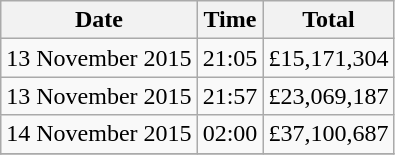<table class="wikitable">
<tr>
<th>Date</th>
<th>Time</th>
<th>Total</th>
</tr>
<tr>
<td rowspan=1>13 November 2015</td>
<td>21:05</td>
<td>£15,171,304</td>
</tr>
<tr>
<td>13 November 2015</td>
<td>21:57</td>
<td>£23,069,187</td>
</tr>
<tr>
<td>14 November 2015</td>
<td>02:00</td>
<td>£37,100,687</td>
</tr>
<tr>
</tr>
</table>
